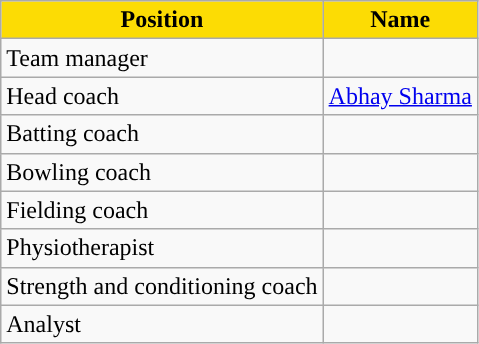<table class="wikitable">
<tr>
<th style="background:#FCDC04; color:black; text-align:center;">Position</th>
<th style="background:#FCDC04; color:black; text-align:center;">Name</th>
</tr>
<tr>
<td>Team manager</td>
<td></td>
</tr>
<tr>
<td>Head coach</td>
<td><a href='#'>Abhay Sharma</a></td>
</tr>
<tr>
<td>Batting coach</td>
<td></td>
</tr>
<tr>
<td>Bowling coach</td>
<td></td>
</tr>
<tr>
<td>Fielding coach</td>
<td></td>
</tr>
<tr>
<td>Physiotherapist</td>
<td></td>
</tr>
<tr>
<td>Strength and conditioning coach</td>
<td></td>
</tr>
<tr>
<td>Analyst</td>
<td></td>
</tr>
</table>
